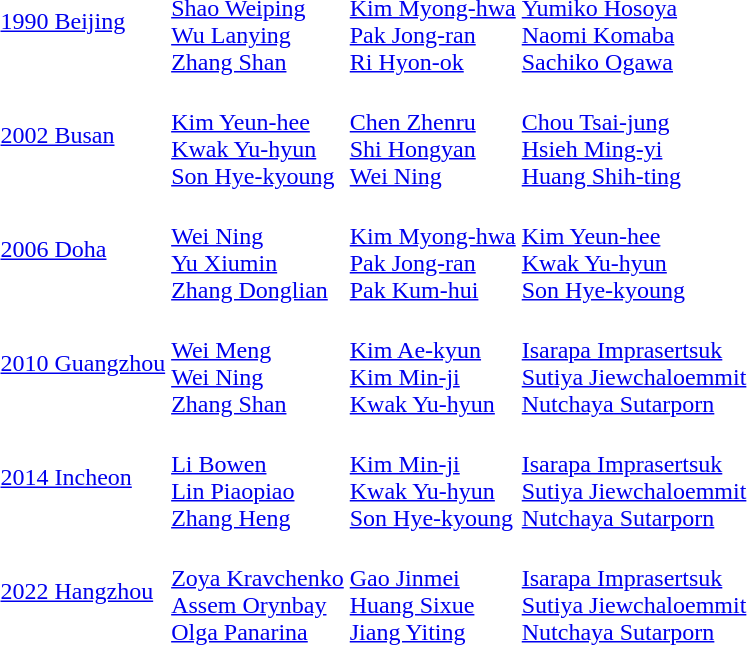<table>
<tr>
<td><a href='#'>1990 Beijing</a></td>
<td><br><a href='#'>Shao Weiping</a><br><a href='#'>Wu Lanying</a><br><a href='#'>Zhang Shan</a></td>
<td><br><a href='#'>Kim Myong-hwa</a><br><a href='#'>Pak Jong-ran</a><br><a href='#'>Ri Hyon-ok</a></td>
<td><br><a href='#'>Yumiko Hosoya</a><br><a href='#'>Naomi Komaba</a><br><a href='#'>Sachiko Ogawa</a></td>
</tr>
<tr>
<td><a href='#'>2002 Busan</a></td>
<td><br><a href='#'>Kim Yeun-hee</a><br><a href='#'>Kwak Yu-hyun</a><br><a href='#'>Son Hye-kyoung</a></td>
<td><br><a href='#'>Chen Zhenru</a><br><a href='#'>Shi Hongyan</a><br><a href='#'>Wei Ning</a></td>
<td><br><a href='#'>Chou Tsai-jung</a><br><a href='#'>Hsieh Ming-yi</a><br><a href='#'>Huang Shih-ting</a></td>
</tr>
<tr>
<td><a href='#'>2006 Doha</a></td>
<td><br><a href='#'>Wei Ning</a><br><a href='#'>Yu Xiumin</a><br><a href='#'>Zhang Donglian</a></td>
<td><br><a href='#'>Kim Myong-hwa</a><br><a href='#'>Pak Jong-ran</a><br><a href='#'>Pak Kum-hui</a></td>
<td><br><a href='#'>Kim Yeun-hee</a><br><a href='#'>Kwak Yu-hyun</a><br><a href='#'>Son Hye-kyoung</a></td>
</tr>
<tr>
<td><a href='#'>2010 Guangzhou</a></td>
<td><br><a href='#'>Wei Meng</a><br><a href='#'>Wei Ning</a><br><a href='#'>Zhang Shan</a></td>
<td><br><a href='#'>Kim Ae-kyun</a><br><a href='#'>Kim Min-ji</a><br><a href='#'>Kwak Yu-hyun</a></td>
<td><br><a href='#'>Isarapa Imprasertsuk</a><br><a href='#'>Sutiya Jiewchaloemmit</a><br><a href='#'>Nutchaya Sutarporn</a></td>
</tr>
<tr>
<td><a href='#'>2014 Incheon</a></td>
<td><br><a href='#'>Li Bowen</a><br><a href='#'>Lin Piaopiao</a><br><a href='#'>Zhang Heng</a></td>
<td><br><a href='#'>Kim Min-ji</a><br><a href='#'>Kwak Yu-hyun</a><br><a href='#'>Son Hye-kyoung</a></td>
<td><br><a href='#'>Isarapa Imprasertsuk</a><br><a href='#'>Sutiya Jiewchaloemmit</a><br><a href='#'>Nutchaya Sutarporn</a></td>
</tr>
<tr>
<td><a href='#'>2022 Hangzhou</a></td>
<td><br><a href='#'>Zoya Kravchenko</a><br><a href='#'>Assem Orynbay</a><br><a href='#'>Olga Panarina</a></td>
<td><br><a href='#'>Gao Jinmei</a><br><a href='#'>Huang Sixue</a><br><a href='#'>Jiang Yiting</a></td>
<td><br><a href='#'>Isarapa Imprasertsuk</a><br><a href='#'>Sutiya Jiewchaloemmit</a><br><a href='#'>Nutchaya Sutarporn</a></td>
</tr>
</table>
